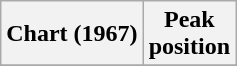<table class="wikitable plainrowheaders" style="text-align:center">
<tr>
<th scope="col">Chart (1967)</th>
<th scope="col">Peak<br>position</th>
</tr>
<tr>
</tr>
</table>
